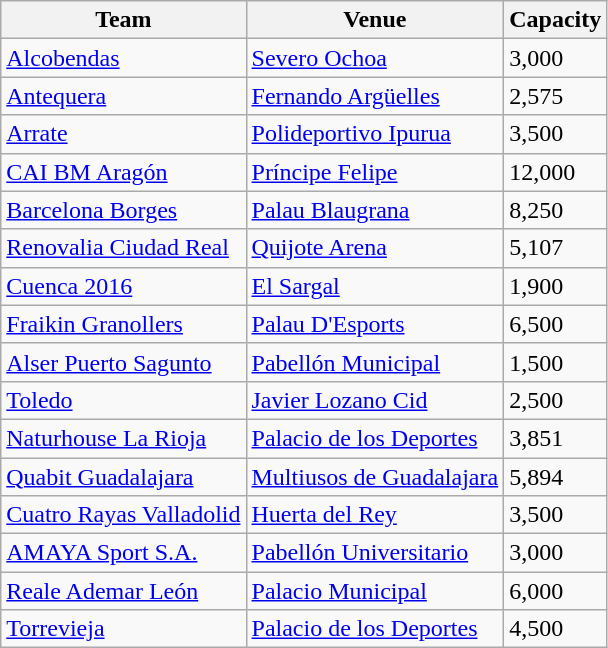<table class="wikitable sortable">
<tr>
<th>Team</th>
<th>Venue</th>
<th>Capacity</th>
</tr>
<tr>
<td><a href='#'>Alcobendas</a></td>
<td><a href='#'>Severo Ochoa</a></td>
<td>3,000</td>
</tr>
<tr>
<td><a href='#'>Antequera</a></td>
<td><a href='#'>Fernando Argüelles</a></td>
<td>2,575</td>
</tr>
<tr>
<td><a href='#'>Arrate</a></td>
<td><a href='#'>Polideportivo Ipurua</a></td>
<td>3,500</td>
</tr>
<tr>
<td><a href='#'>CAI BM Aragón</a></td>
<td><a href='#'>Príncipe Felipe</a></td>
<td>12,000</td>
</tr>
<tr>
<td><a href='#'>Barcelona Borges</a></td>
<td><a href='#'>Palau Blaugrana</a></td>
<td>8,250</td>
</tr>
<tr>
<td><a href='#'>Renovalia Ciudad Real</a></td>
<td><a href='#'>Quijote Arena</a></td>
<td>5,107</td>
</tr>
<tr>
<td><a href='#'>Cuenca 2016</a></td>
<td><a href='#'>El Sargal</a></td>
<td>1,900</td>
</tr>
<tr>
<td><a href='#'>Fraikin Granollers</a></td>
<td><a href='#'>Palau D'Esports</a></td>
<td>6,500</td>
</tr>
<tr>
<td><a href='#'>Alser Puerto Sagunto</a></td>
<td><a href='#'>Pabellón Municipal</a></td>
<td>1,500</td>
</tr>
<tr>
<td><a href='#'>Toledo</a></td>
<td><a href='#'>Javier Lozano Cid</a></td>
<td>2,500</td>
</tr>
<tr>
<td><a href='#'>Naturhouse La Rioja</a></td>
<td><a href='#'>Palacio de los Deportes</a></td>
<td>3,851</td>
</tr>
<tr>
<td><a href='#'>Quabit Guadalajara</a></td>
<td><a href='#'>Multiusos de Guadalajara</a></td>
<td>5,894</td>
</tr>
<tr>
<td><a href='#'>Cuatro Rayas Valladolid</a></td>
<td><a href='#'>Huerta del Rey</a></td>
<td>3,500</td>
</tr>
<tr>
<td><a href='#'>AMAYA Sport S.A.</a></td>
<td><a href='#'>Pabellón Universitario</a></td>
<td>3,000</td>
</tr>
<tr>
<td><a href='#'>Reale Ademar León</a></td>
<td><a href='#'>Palacio Municipal</a></td>
<td>6,000</td>
</tr>
<tr>
<td><a href='#'>Torrevieja</a></td>
<td><a href='#'>Palacio de los Deportes</a></td>
<td>4,500</td>
</tr>
</table>
